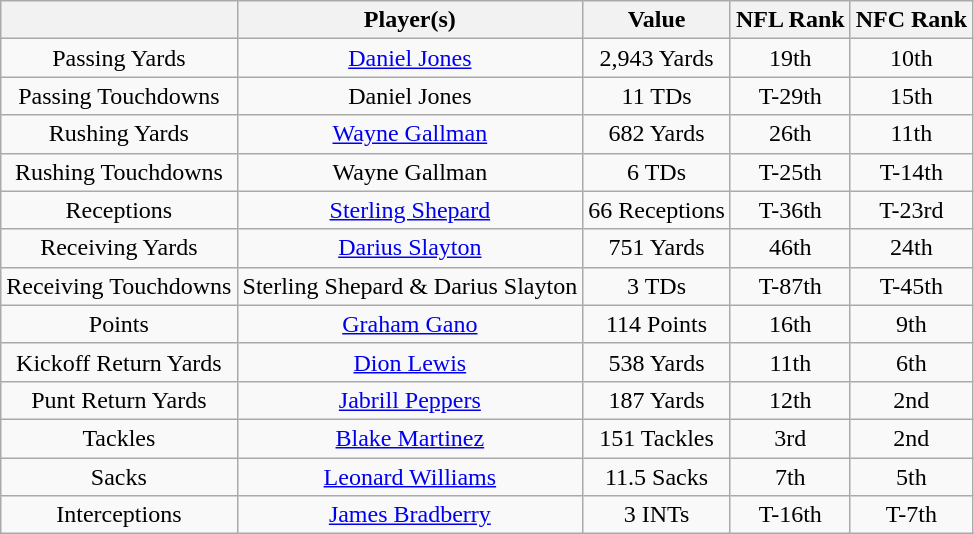<table class="wikitable">
<tr>
<th></th>
<th>Player(s)</th>
<th>Value</th>
<th>NFL Rank</th>
<th>NFC Rank</th>
</tr>
<tr style="background:#ffddoo; text-align:center;">
<td>Passing Yards</td>
<td><a href='#'>Daniel Jones</a></td>
<td>2,943 Yards</td>
<td>19th</td>
<td>10th</td>
</tr>
<tr style="background:#ffddoo; text-align:center;">
<td>Passing Touchdowns</td>
<td>Daniel Jones</td>
<td>11 TDs</td>
<td>T-29th</td>
<td>15th</td>
</tr>
<tr style="background:#ffddoo; text-align:center;">
<td>Rushing Yards</td>
<td><a href='#'>Wayne Gallman</a></td>
<td>682 Yards</td>
<td>26th</td>
<td>11th</td>
</tr>
<tr style="background:#ffddoo; text-align:center;">
<td>Rushing Touchdowns</td>
<td>Wayne Gallman</td>
<td>6 TDs</td>
<td>T-25th</td>
<td>T-14th</td>
</tr>
<tr style="background:#ffddoo; text-align:center;">
<td>Receptions</td>
<td><a href='#'>Sterling Shepard</a></td>
<td>66 Receptions</td>
<td>T-36th</td>
<td>T-23rd</td>
</tr>
<tr style="background:#ffddoo; text-align:center;">
<td>Receiving Yards</td>
<td><a href='#'>Darius Slayton</a></td>
<td>751 Yards</td>
<td>46th</td>
<td>24th</td>
</tr>
<tr style="background:#ffddoo; text-align:center;">
<td>Receiving Touchdowns</td>
<td>Sterling Shepard & Darius Slayton</td>
<td>3 TDs</td>
<td>T-87th</td>
<td>T-45th</td>
</tr>
<tr style="background:#ffddoo; text-align:center;">
<td>Points</td>
<td><a href='#'>Graham Gano</a></td>
<td>114 Points</td>
<td>16th</td>
<td>9th</td>
</tr>
<tr style="background:#ffddoo; text-align:center;">
<td>Kickoff Return Yards</td>
<td><a href='#'>Dion Lewis</a></td>
<td>538 Yards</td>
<td>11th</td>
<td>6th</td>
</tr>
<tr style="background:#ffddoo; text-align:center;">
<td>Punt Return Yards</td>
<td><a href='#'>Jabrill Peppers</a></td>
<td>187 Yards</td>
<td>12th</td>
<td>2nd</td>
</tr>
<tr style="background:#ffddoo; text-align:center;">
<td>Tackles</td>
<td><a href='#'>Blake Martinez</a></td>
<td>151 Tackles</td>
<td>3rd</td>
<td>2nd</td>
</tr>
<tr style="background:#ffddoo; text-align:center;">
<td>Sacks</td>
<td><a href='#'>Leonard Williams</a></td>
<td>11.5 Sacks</td>
<td>7th</td>
<td>5th</td>
</tr>
<tr style="background:#ffddoo; text-align:center;">
<td>Interceptions</td>
<td><a href='#'>James Bradberry</a></td>
<td>3 INTs</td>
<td>T-16th</td>
<td>T-7th</td>
</tr>
</table>
